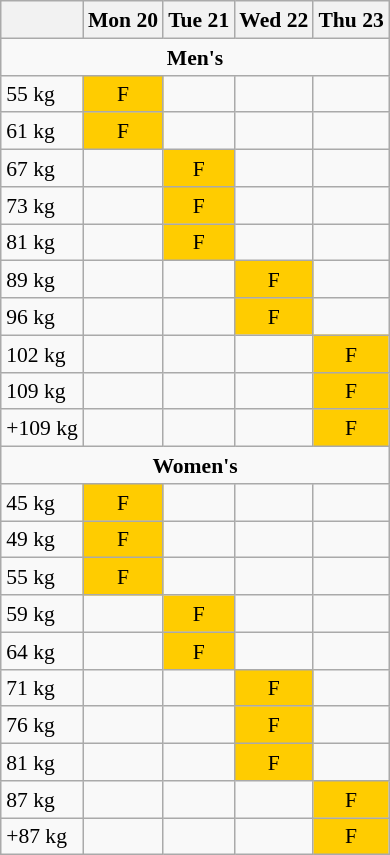<table class="wikitable" style="margin:0.5em auto; font-size:90%; line-height:1.25em; text-align:center;">
<tr>
<th></th>
<th>Mon 20</th>
<th>Tue 21</th>
<th>Wed 22</th>
<th>Thu 23</th>
</tr>
<tr>
<td colspan=5><strong>Men's</strong></td>
</tr>
<tr>
<td style="text-align:left;">55 kg</td>
<td style="background-color:#FFCC00;">F</td>
<td></td>
<td></td>
<td></td>
</tr>
<tr>
<td style="text-align:left;">61 kg</td>
<td style="background-color:#FFCC00;">F</td>
<td></td>
<td></td>
<td></td>
</tr>
<tr>
<td style="text-align:left;">67 kg</td>
<td></td>
<td style="background-color:#FFCC00;">F</td>
<td></td>
<td></td>
</tr>
<tr>
<td style="text-align:left;">73 kg</td>
<td></td>
<td style="background-color:#FFCC00;">F</td>
<td></td>
<td></td>
</tr>
<tr>
<td style="text-align:left;">81 kg</td>
<td></td>
<td style="background-color:#FFCC00;">F</td>
<td></td>
<td></td>
</tr>
<tr>
<td style="text-align:left;">89 kg</td>
<td></td>
<td></td>
<td style="background-color:#FFCC00;">F</td>
<td></td>
</tr>
<tr>
<td style="text-align:left;">96 kg</td>
<td></td>
<td></td>
<td style="background-color:#FFCC00;">F</td>
<td></td>
</tr>
<tr>
<td style="text-align:left;">102 kg</td>
<td></td>
<td></td>
<td></td>
<td style="background-color:#FFCC00;">F</td>
</tr>
<tr>
<td style="text-align:left;">109 kg</td>
<td></td>
<td></td>
<td></td>
<td style="background-color:#FFCC00;">F</td>
</tr>
<tr>
<td style="text-align:left;">+109 kg</td>
<td></td>
<td></td>
<td></td>
<td style="background-color:#FFCC00;">F</td>
</tr>
<tr>
<td colspan=5><strong>Women's</strong></td>
</tr>
<tr>
<td style="text-align:left;">45 kg</td>
<td style="background-color:#FFCC00;">F</td>
<td></td>
<td></td>
<td></td>
</tr>
<tr>
<td style="text-align:left;">49 kg</td>
<td style="background-color:#FFCC00;">F</td>
<td></td>
<td></td>
<td></td>
</tr>
<tr>
<td style="text-align:left;">55 kg</td>
<td style="background-color:#FFCC00;">F</td>
<td></td>
<td></td>
<td></td>
</tr>
<tr>
<td style="text-align:left;">59 kg</td>
<td></td>
<td style="background-color:#FFCC00;">F</td>
<td></td>
<td></td>
</tr>
<tr>
<td style="text-align:left;">64 kg</td>
<td></td>
<td style="background-color:#FFCC00;">F</td>
<td></td>
<td></td>
</tr>
<tr>
<td style="text-align:left;">71 kg</td>
<td></td>
<td></td>
<td style="background-color:#FFCC00;">F</td>
<td></td>
</tr>
<tr>
<td style="text-align:left;">76 kg</td>
<td></td>
<td></td>
<td style="background-color:#FFCC00;">F</td>
<td></td>
</tr>
<tr>
<td style="text-align:left;">81 kg</td>
<td></td>
<td></td>
<td style="background-color:#FFCC00;">F</td>
<td></td>
</tr>
<tr>
<td style="text-align:left;">87 kg</td>
<td></td>
<td></td>
<td></td>
<td style="background-color:#FFCC00;">F</td>
</tr>
<tr>
<td style="text-align:left;">+87 kg</td>
<td></td>
<td></td>
<td></td>
<td style="background-color:#FFCC00;">F</td>
</tr>
</table>
